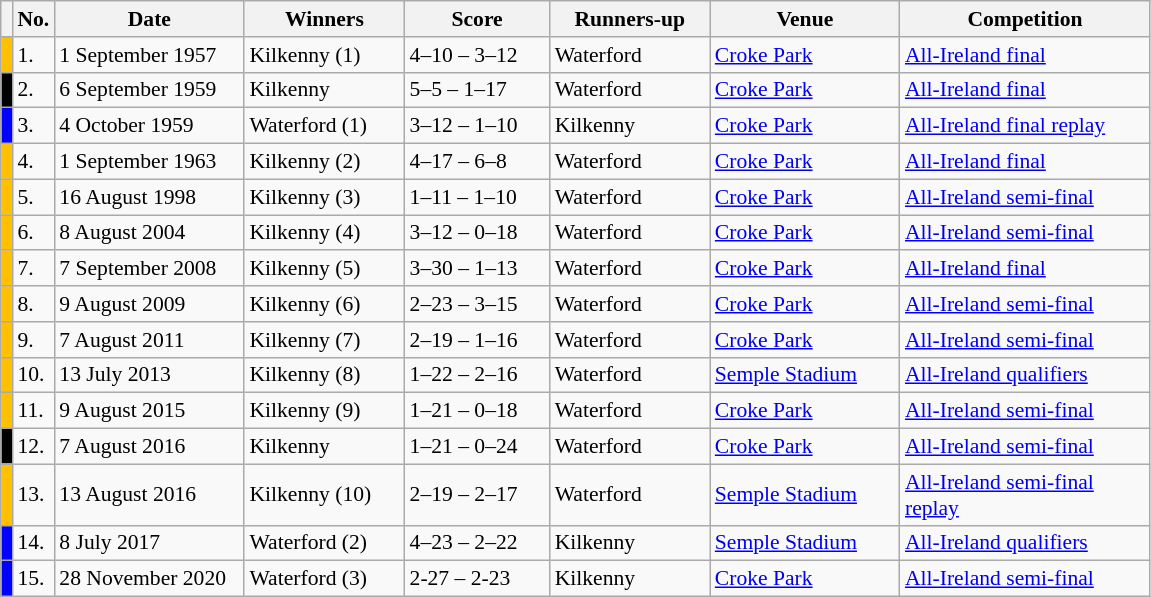<table class="wikitable" style="font-size:90%">
<tr>
<th width=1></th>
<th width=5>No.</th>
<th width=120>Date</th>
<th width=100>Winners</th>
<th width=90>Score</th>
<th width=100>Runners-up</th>
<th width=120>Venue</th>
<th width=160>Competition</th>
</tr>
<tr>
<td style="background-color:#FFC000"></td>
<td>1.</td>
<td>1 September 1957</td>
<td>Kilkenny (1)</td>
<td>4–10 – 3–12</td>
<td>Waterford</td>
<td><a href='#'>Croke Park</a></td>
<td><a href='#'>All-Ireland final</a></td>
</tr>
<tr>
<td style="background-color:#000000"></td>
<td>2.</td>
<td>6 September 1959</td>
<td>Kilkenny</td>
<td>5–5 – 1–17</td>
<td>Waterford</td>
<td><a href='#'>Croke Park</a></td>
<td><a href='#'>All-Ireland final</a></td>
</tr>
<tr>
<td style="background-color:#0000FF"></td>
<td>3.</td>
<td>4 October 1959</td>
<td>Waterford (1)</td>
<td>3–12 – 1–10</td>
<td>Kilkenny</td>
<td><a href='#'>Croke Park</a></td>
<td><a href='#'>All-Ireland final replay</a></td>
</tr>
<tr>
<td style="background-color:#FFC000"></td>
<td>4.</td>
<td>1 September 1963</td>
<td>Kilkenny (2)</td>
<td>4–17 – 6–8</td>
<td>Waterford</td>
<td><a href='#'>Croke Park</a></td>
<td><a href='#'>All-Ireland final</a></td>
</tr>
<tr>
<td style="background-color:#FFC000"></td>
<td>5.</td>
<td>16 August 1998</td>
<td>Kilkenny (3)</td>
<td>1–11 – 1–10</td>
<td>Waterford</td>
<td><a href='#'>Croke Park</a></td>
<td><a href='#'>All-Ireland semi-final</a></td>
</tr>
<tr>
<td style="background-color:#FFC000"></td>
<td>6.</td>
<td>8 August 2004</td>
<td>Kilkenny (4)</td>
<td>3–12 – 0–18</td>
<td>Waterford</td>
<td><a href='#'>Croke Park</a></td>
<td><a href='#'>All-Ireland semi-final</a></td>
</tr>
<tr>
<td style="background-color:#FFC000"></td>
<td>7.</td>
<td>7 September 2008</td>
<td>Kilkenny (5)</td>
<td>3–30 – 1–13</td>
<td>Waterford</td>
<td><a href='#'>Croke Park</a></td>
<td><a href='#'>All-Ireland final</a></td>
</tr>
<tr>
<td style="background-color:#FFC000"></td>
<td>8.</td>
<td>9 August 2009</td>
<td>Kilkenny (6)</td>
<td>2–23 – 3–15</td>
<td>Waterford</td>
<td><a href='#'>Croke Park</a></td>
<td><a href='#'>All-Ireland semi-final</a></td>
</tr>
<tr>
<td style="background-color:#FFC000"></td>
<td>9.</td>
<td>7 August 2011</td>
<td>Kilkenny (7)</td>
<td>2–19 – 1–16</td>
<td>Waterford</td>
<td><a href='#'>Croke Park</a></td>
<td><a href='#'>All-Ireland semi-final</a></td>
</tr>
<tr>
<td style="background-color:#FFC000"></td>
<td>10.</td>
<td>13 July 2013</td>
<td>Kilkenny (8)</td>
<td>1–22 – 2–16</td>
<td>Waterford</td>
<td><a href='#'>Semple Stadium</a></td>
<td><a href='#'>All-Ireland qualifiers</a></td>
</tr>
<tr>
<td style="background-color:#FFC000"></td>
<td>11.</td>
<td>9 August 2015</td>
<td>Kilkenny (9)</td>
<td>1–21 – 0–18</td>
<td>Waterford</td>
<td><a href='#'>Croke Park</a></td>
<td><a href='#'>All-Ireland semi-final</a></td>
</tr>
<tr>
<td style="background-color:#000000"></td>
<td>12.</td>
<td>7 August 2016</td>
<td>Kilkenny</td>
<td>1–21 – 0–24</td>
<td>Waterford</td>
<td><a href='#'>Croke Park</a></td>
<td><a href='#'>All-Ireland semi-final</a></td>
</tr>
<tr>
<td style="background-color:#FFC000"></td>
<td>13.</td>
<td>13 August 2016</td>
<td>Kilkenny (10)</td>
<td>2–19 – 2–17</td>
<td>Waterford</td>
<td><a href='#'>Semple Stadium</a></td>
<td><a href='#'>All-Ireland semi-final replay</a></td>
</tr>
<tr>
<td style="background-color:#0000FF"></td>
<td>14.</td>
<td>8 July 2017</td>
<td>Waterford (2)</td>
<td>4–23 – 2–22</td>
<td>Kilkenny</td>
<td><a href='#'>Semple Stadium</a></td>
<td><a href='#'>All-Ireland qualifiers</a></td>
</tr>
<tr>
<td style="background-color:#0000FF"></td>
<td>15.</td>
<td>28 November 2020</td>
<td>Waterford (3)</td>
<td>2-27 – 2-23</td>
<td>Kilkenny</td>
<td><a href='#'>Croke Park</a></td>
<td><a href='#'>All-Ireland semi-final</a></td>
</tr>
</table>
